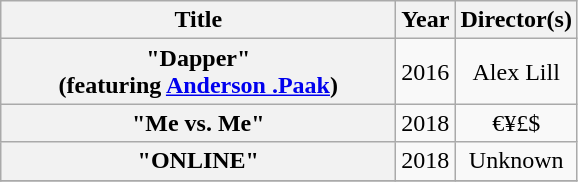<table class="wikitable plainrowheaders" style="text-align:center;">
<tr>
<th scope="col" style="width:16em;">Title</th>
<th scope="col">Year</th>
<th scope="col">Director(s)</th>
</tr>
<tr>
<th scope="row">"Dapper"<br><span>(featuring <a href='#'>Anderson .Paak</a>)</span></th>
<td>2016</td>
<td>Alex Lill</td>
</tr>
<tr>
<th scope="row">"Me vs. Me"</th>
<td>2018</td>
<td>€¥£$</td>
</tr>
<tr>
<th scope="row">"ONLINE"</th>
<td>2018</td>
<td>Unknown</td>
</tr>
<tr>
</tr>
</table>
